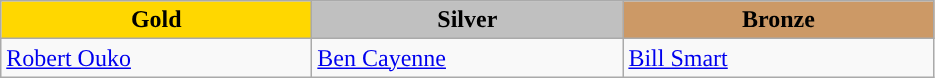<table class="wikitable">
<tr>
<th style="background-color:gold; width:200px;">Gold</th>
<th style="background-color:silver; width:200px;">Silver</th>
<th style="background-color:#cc9966; width:200px;">Bronze</th>
</tr>
<tr>
<td><a href='#'>Robert Ouko</a><br><em></em></td>
<td><a href='#'>Ben Cayenne</a><br><em></em></td>
<td><a href='#'>Bill Smart</a><br><em></em></td>
</tr>
</table>
